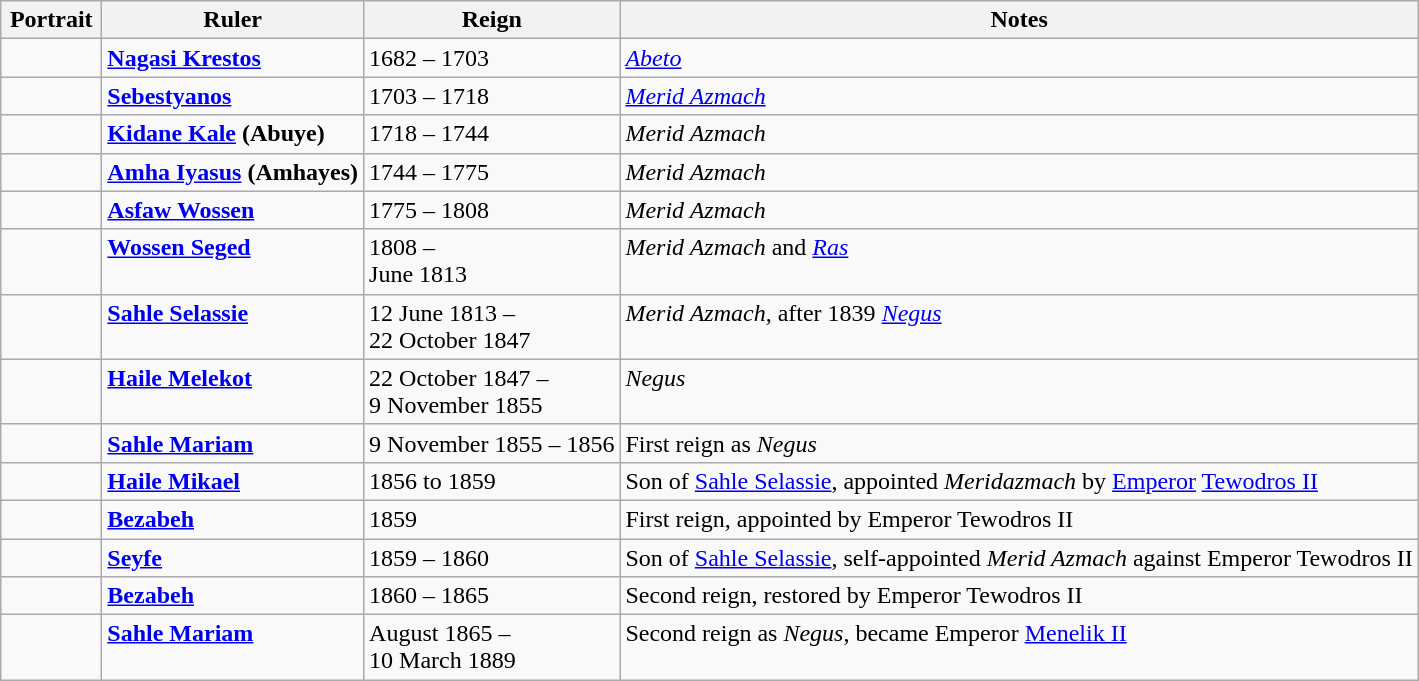<table class="wikitable">
<tr align="left">
<th width="60px">Portrait</th>
<th>Ruler</th>
<th>Reign</th>
<th>Notes</th>
</tr>
<tr valign="top">
<td></td>
<td><strong><a href='#'>Nagasi Krestos</a></strong></td>
<td> 1682 –  1703</td>
<td><em><a href='#'>Abeto</a></em></td>
</tr>
<tr valign="top">
<td></td>
<td><strong><a href='#'>Sebestyanos</a></strong></td>
<td> 1703 –  1718</td>
<td><em><a href='#'>Merid Azmach</a></em></td>
</tr>
<tr valign="top">
<td></td>
<td><strong><a href='#'>Kidane Kale</a> (Abuye)</strong></td>
<td> 1718 –  1744</td>
<td><em>Merid Azmach</em></td>
</tr>
<tr valign="top">
<td></td>
<td><strong><a href='#'>Amha Iyasus</a> (Amhayes)</strong></td>
<td> 1744 –  1775</td>
<td><em>Merid Azmach</em></td>
</tr>
<tr valign="top">
<td></td>
<td><strong><a href='#'>Asfaw Wossen</a></strong></td>
<td> 1775 –  1808</td>
<td><em>Merid Azmach</em></td>
</tr>
<tr valign="top">
<td></td>
<td><strong><a href='#'>Wossen Seged</a></strong></td>
<td> 1808 –<br>June 1813</td>
<td><em>Merid Azmach</em> and <em><a href='#'>Ras</a></em></td>
</tr>
<tr valign="top">
<td></td>
<td><strong><a href='#'>Sahle Selassie</a></strong></td>
<td>12 June 1813 –<br>22 October 1847</td>
<td><em>Merid Azmach</em>, after 1839 <em><a href='#'>Negus</a></em></td>
</tr>
<tr valign="top">
<td></td>
<td><strong><a href='#'>Haile Melekot</a></strong></td>
<td>22 October 1847 –<br>9 November 1855</td>
<td><em>Negus</em></td>
</tr>
<tr valign="top">
<td></td>
<td><strong><a href='#'>Sahle Mariam</a></strong></td>
<td>9 November 1855 – 1856</td>
<td>First reign as <em>Negus</em></td>
</tr>
<tr valign="top">
<td></td>
<td><strong><a href='#'>Haile Mikael</a></strong></td>
<td>1856 to 1859</td>
<td>Son of <a href='#'>Sahle Selassie</a>, appointed <em>Meridazmach</em> by <a href='#'>Emperor</a> <a href='#'>Tewodros II</a></td>
</tr>
<tr valign="top">
<td></td>
<td><strong><a href='#'>Bezabeh</a></strong></td>
<td>1859</td>
<td>First reign, appointed by Emperor Tewodros II</td>
</tr>
<tr valign="top">
<td></td>
<td><strong><a href='#'>Seyfe</a></strong></td>
<td>1859 – 1860</td>
<td>Son of <a href='#'>Sahle Selassie</a>, self-appointed <em>Merid Azmach</em> against Emperor Tewodros II</td>
</tr>
<tr valign="top">
<td></td>
<td><strong><a href='#'>Bezabeh</a></strong></td>
<td>1860 – 1865</td>
<td>Second reign, restored by Emperor Tewodros II</td>
</tr>
<tr valign="top">
<td></td>
<td><strong><a href='#'>Sahle Mariam</a></strong></td>
<td>August 1865 –<br> 10 March 1889</td>
<td>Second reign as <em>Negus</em>, became Emperor <a href='#'>Menelik II</a></td>
</tr>
</table>
